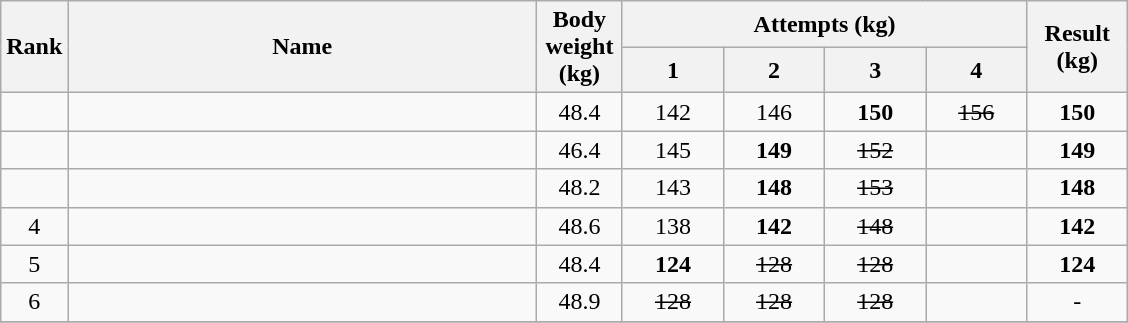<table class="wikitable" style="text-align:center;">
<tr>
<th rowspan="2">Rank</th>
<th rowspan="2" width="305">Name</th>
<th rowspan="2" width="50">Body weight (kg)</th>
<th colspan="4">Attempts (kg)</th>
<th rowspan="2" width="60">Result (kg)</th>
</tr>
<tr>
<th width="60">1</th>
<th width="60">2</th>
<th width="60">3</th>
<th width="60">4</th>
</tr>
<tr>
<td></td>
<td align=left></td>
<td>48.4</td>
<td>142</td>
<td>146</td>
<td><strong>150</strong></td>
<td><s>156</s></td>
<td><strong>150</strong></td>
</tr>
<tr>
<td></td>
<td align=left></td>
<td>46.4</td>
<td>145</td>
<td><strong>149</strong></td>
<td><s>152</s></td>
<td></td>
<td><strong>149</strong></td>
</tr>
<tr>
<td></td>
<td align=left></td>
<td>48.2</td>
<td>143</td>
<td><strong>148</strong></td>
<td><s>153</s></td>
<td></td>
<td><strong>148</strong></td>
</tr>
<tr>
<td>4</td>
<td align=left></td>
<td>48.6</td>
<td>138</td>
<td><strong>142</strong></td>
<td><s>148</s></td>
<td></td>
<td><strong>142</strong></td>
</tr>
<tr>
<td>5</td>
<td align=left></td>
<td>48.4</td>
<td><strong>124</strong></td>
<td><s>128</s></td>
<td><s>128</s></td>
<td></td>
<td><strong>124</strong></td>
</tr>
<tr>
<td>6</td>
<td align=left></td>
<td>48.9</td>
<td><s>128</s></td>
<td><s>128</s></td>
<td><s>128</s></td>
<td></td>
<td>-</td>
</tr>
<tr>
</tr>
</table>
